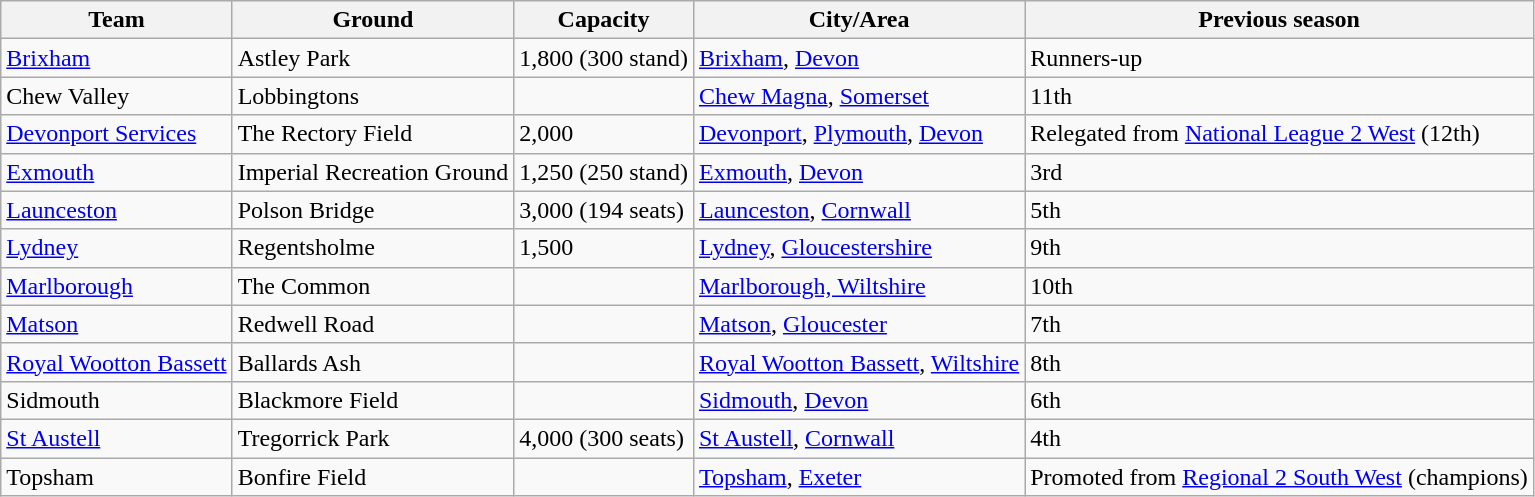<table class="wikitable sortable">
<tr>
<th>Team</th>
<th>Ground</th>
<th>Capacity</th>
<th>City/Area</th>
<th>Previous season</th>
</tr>
<tr>
<td><a href='#'>Brixham</a></td>
<td>Astley Park</td>
<td>1,800 (300 stand)</td>
<td><a href='#'>Brixham</a>, <a href='#'>Devon</a></td>
<td>Runners-up</td>
</tr>
<tr>
<td>Chew Valley</td>
<td>Lobbingtons</td>
<td></td>
<td><a href='#'>Chew Magna</a>, <a href='#'>Somerset</a></td>
<td>11th</td>
</tr>
<tr>
<td><a href='#'>Devonport Services</a></td>
<td>The Rectory Field</td>
<td>2,000</td>
<td><a href='#'>Devonport</a>, <a href='#'>Plymouth</a>, <a href='#'>Devon</a></td>
<td>Relegated from <a href='#'>National League 2 West</a> (12th)</td>
</tr>
<tr>
<td><a href='#'>Exmouth</a></td>
<td>Imperial Recreation Ground</td>
<td>1,250 (250 stand)</td>
<td><a href='#'>Exmouth</a>, <a href='#'>Devon</a></td>
<td>3rd</td>
</tr>
<tr>
<td><a href='#'>Launceston</a></td>
<td>Polson Bridge</td>
<td>3,000 (194 seats)</td>
<td><a href='#'>Launceston</a>, <a href='#'>Cornwall</a></td>
<td>5th</td>
</tr>
<tr>
<td><a href='#'>Lydney</a></td>
<td>Regentsholme</td>
<td>1,500</td>
<td><a href='#'>Lydney</a>, <a href='#'>Gloucestershire</a></td>
<td>9th</td>
</tr>
<tr>
<td><a href='#'>Marlborough</a></td>
<td>The Common</td>
<td></td>
<td><a href='#'>Marlborough, Wiltshire</a></td>
<td>10th</td>
</tr>
<tr>
<td><a href='#'>Matson</a></td>
<td>Redwell Road</td>
<td></td>
<td><a href='#'>Matson</a>, <a href='#'>Gloucester</a></td>
<td>7th</td>
</tr>
<tr>
<td><a href='#'>Royal Wootton Bassett</a></td>
<td>Ballards Ash</td>
<td></td>
<td><a href='#'>Royal Wootton Bassett</a>, <a href='#'>Wiltshire</a></td>
<td>8th</td>
</tr>
<tr>
<td>Sidmouth</td>
<td>Blackmore Field</td>
<td></td>
<td><a href='#'>Sidmouth</a>, <a href='#'>Devon</a></td>
<td>6th</td>
</tr>
<tr>
<td><a href='#'>St Austell</a></td>
<td>Tregorrick Park</td>
<td>4,000 (300 seats)</td>
<td><a href='#'>St Austell</a>, <a href='#'>Cornwall</a></td>
<td>4th</td>
</tr>
<tr>
<td>Topsham</td>
<td>Bonfire Field</td>
<td></td>
<td><a href='#'>Topsham</a>, <a href='#'>Exeter</a></td>
<td>Promoted from <a href='#'>Regional 2 South West</a> (champions)</td>
</tr>
</table>
